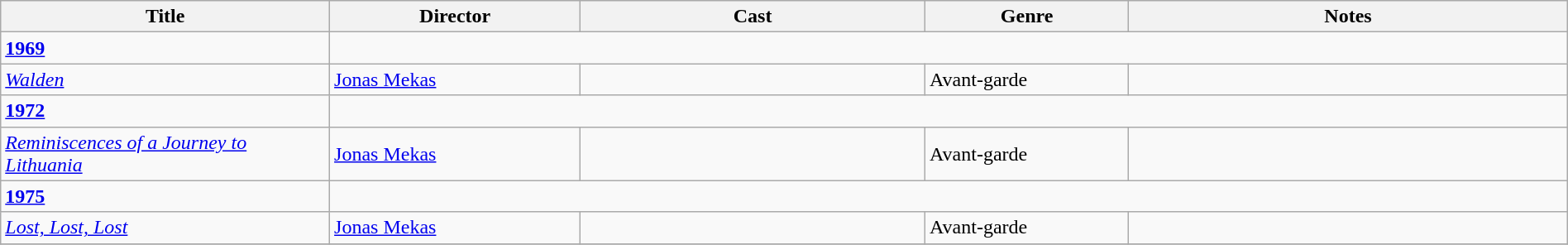<table class="wikitable" width= "100%">
<tr>
<th width=21%>Title</th>
<th width=16%>Director</th>
<th width=22%>Cast</th>
<th width=13%>Genre</th>
<th width=28%>Notes</th>
</tr>
<tr>
<td><strong><a href='#'>1969</a></strong></td>
</tr>
<tr>
<td><em><a href='#'>Walden</a></em></td>
<td><a href='#'>Jonas Mekas</a></td>
<td></td>
<td>Avant-garde</td>
<td></td>
</tr>
<tr>
<td><strong><a href='#'>1972</a></strong></td>
</tr>
<tr>
<td><em><a href='#'>Reminiscences of a Journey to Lithuania</a></em></td>
<td><a href='#'>Jonas Mekas</a></td>
<td></td>
<td>Avant-garde</td>
<td></td>
</tr>
<tr>
<td><strong><a href='#'>1975</a></strong></td>
</tr>
<tr>
<td><em><a href='#'>Lost, Lost, Lost</a></em></td>
<td><a href='#'>Jonas Mekas</a></td>
<td></td>
<td>Avant-garde</td>
<td></td>
</tr>
<tr>
</tr>
</table>
